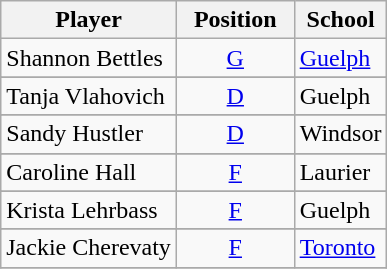<table class="wikitable">
<tr>
<th>Player</th>
<th>  Position  </th>
<th>School</th>
</tr>
<tr>
<td>Shannon Bettles</td>
<td align=center><a href='#'>G</a></td>
<td><a href='#'>Guelph</a></td>
</tr>
<tr>
</tr>
<tr>
<td>Tanja Vlahovich</td>
<td align=center><a href='#'>D</a></td>
<td>Guelph</td>
</tr>
<tr>
</tr>
<tr>
<td>Sandy Hustler</td>
<td align=center><a href='#'>D</a></td>
<td>Windsor</td>
</tr>
<tr>
</tr>
<tr>
<td>Caroline Hall</td>
<td align=center><a href='#'>F</a></td>
<td>Laurier</td>
</tr>
<tr>
</tr>
<tr>
<td>Krista Lehrbass</td>
<td align=center><a href='#'>F</a></td>
<td>Guelph</td>
</tr>
<tr>
</tr>
<tr>
<td>Jackie Cherevaty</td>
<td align=center><a href='#'>F</a></td>
<td><a href='#'>Toronto</a></td>
</tr>
<tr>
</tr>
</table>
